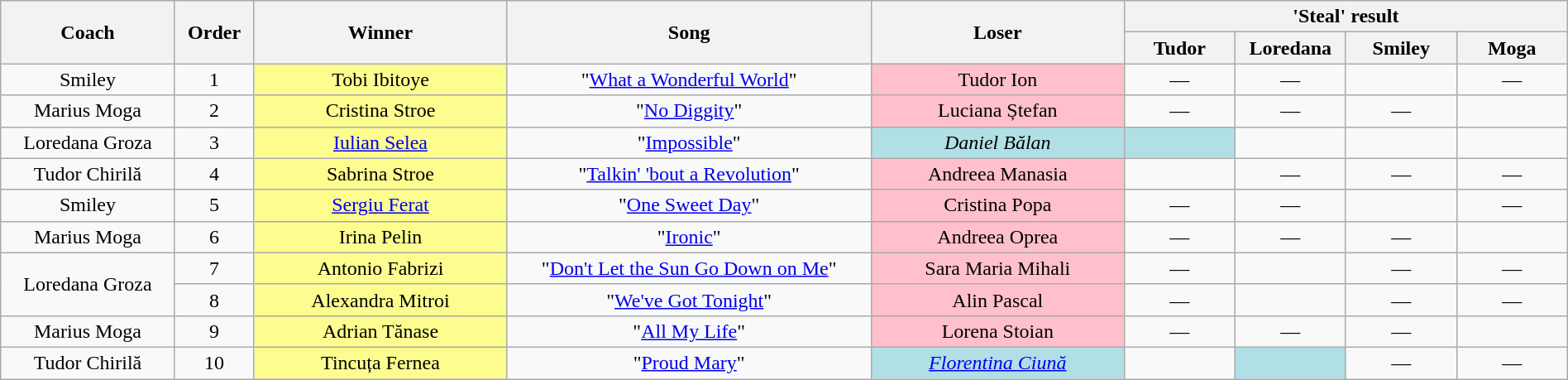<table class="wikitable" style="text-align: center; width:100%;">
<tr>
<th rowspan="2" style="width:11%;">Coach</th>
<th rowspan="2" style="width:05%;">Order</th>
<th rowspan="2" style="width:16%;">Winner</th>
<th rowspan="2" style="width:23%;">Song</th>
<th rowspan="2" style="width:16%;">Loser</th>
<th colspan="4" style="width:28%;">'Steal' result</th>
</tr>
<tr>
<th style="width:07%;">Tudor</th>
<th style="width:07%;">Loredana</th>
<th style="width:07%;">Smiley</th>
<th style="width:07%;">Moga</th>
</tr>
<tr>
<td>Smiley</td>
<td>1</td>
<td style="background:#FDFC8F;">Tobi Ibitoye</td>
<td>"<a href='#'>What a Wonderful World</a>"</td>
<td style="background:pink;">Tudor Ion</td>
<td>—</td>
<td>—</td>
<td></td>
<td>—</td>
</tr>
<tr>
<td>Marius Moga</td>
<td>2</td>
<td style="background:#FDFC8F;">Cristina Stroe</td>
<td>"<a href='#'>No Diggity</a>"</td>
<td style="background:pink;">Luciana Ștefan</td>
<td>—</td>
<td>—</td>
<td>—</td>
<td></td>
</tr>
<tr>
<td>Loredana Groza</td>
<td>3</td>
<td style="background:#FDFC8F;"><a href='#'>Iulian Selea</a></td>
<td>"<a href='#'>Impossible</a>"</td>
<td style="background:#B0E0E6;font-style:italic">Daniel Bălan</td>
<td style="background:#B0E0E6;"><strong></strong></td>
<td></td>
<td><strong></strong></td>
<td><strong></strong></td>
</tr>
<tr>
<td>Tudor Chirilă</td>
<td>4</td>
<td style="background:#FDFC8F;">Sabrina Stroe</td>
<td>"<a href='#'>Talkin' 'bout a Revolution</a>"</td>
<td style="background:pink;">Andreea Manasia</td>
<td></td>
<td>—</td>
<td>—</td>
<td>—</td>
</tr>
<tr>
<td>Smiley</td>
<td>5</td>
<td style="background:#FDFC8F;"><a href='#'>Sergiu Ferat</a></td>
<td>"<a href='#'>One Sweet Day</a>"</td>
<td style="background:pink;">Cristina Popa</td>
<td>—</td>
<td>—</td>
<td></td>
<td>—</td>
</tr>
<tr>
<td>Marius Moga</td>
<td>6</td>
<td style="background:#FDFC8F;">Irina Pelin</td>
<td>"<a href='#'>Ironic</a>"</td>
<td style="background:pink;">Andreea Oprea</td>
<td>—</td>
<td>—</td>
<td>—</td>
<td></td>
</tr>
<tr>
<td rowspan="2">Loredana Groza</td>
<td>7</td>
<td style="background:#FDFC8F;">Antonio Fabrizi</td>
<td>"<a href='#'>Don't Let the Sun Go Down on Me</a>"</td>
<td style="background:pink;">Sara Maria Mihali</td>
<td>—</td>
<td></td>
<td>—</td>
<td>—</td>
</tr>
<tr>
<td>8</td>
<td style="background:#FDFC8F;">Alexandra Mitroi</td>
<td>"<a href='#'>We've Got Tonight</a>"</td>
<td style="background:pink;">Alin Pascal</td>
<td>—</td>
<td></td>
<td>—</td>
<td>—</td>
</tr>
<tr>
<td>Marius Moga</td>
<td>9</td>
<td style="background:#FDFC8F;">Adrian Tănase</td>
<td>"<a href='#'>All My Life</a>"</td>
<td style="background:pink;">Lorena Stoian</td>
<td>—</td>
<td>—</td>
<td>—</td>
<td></td>
</tr>
<tr>
<td>Tudor Chirilă</td>
<td>10</td>
<td style="background:#FDFC8F;">Tincuța Fernea</td>
<td>"<a href='#'>Proud Mary</a>"</td>
<td style="background:#B0E0E6;font-style:italic"><a href='#'>Florentina Ciună</a></td>
<td></td>
<td style="background:#B0E0E6;"><strong></strong></td>
<td>—</td>
<td>—</td>
</tr>
</table>
